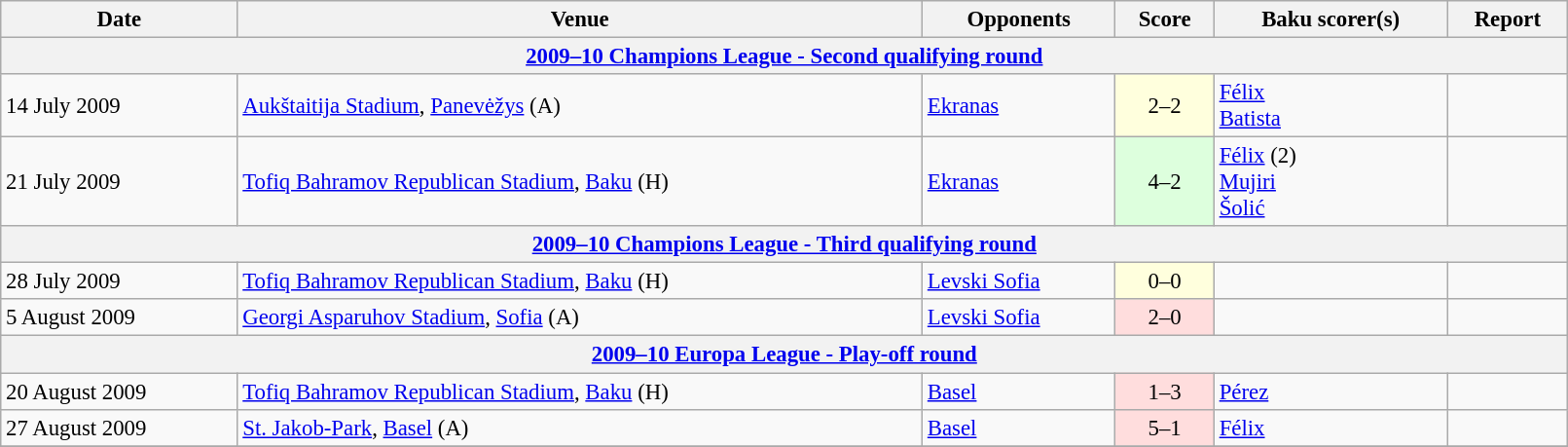<table class="wikitable" width=85%; style="text-align: left; font-size:95%;">
<tr>
<th>Date</th>
<th>Venue</th>
<th>Opponents</th>
<th>Score</th>
<th>Baku scorer(s)</th>
<th>Report</th>
</tr>
<tr>
<th colspan=7><a href='#'>2009–10 Champions League - Second qualifying round</a></th>
</tr>
<tr>
<td>14 July 2009</td>
<td><a href='#'>Aukštaitija Stadium</a>, <a href='#'>Panevėžys</a> (A)</td>
<td> <a href='#'>Ekranas</a></td>
<td align=center bgcolor=ffffdd>2–2</td>
<td><a href='#'>Félix</a> <br> <a href='#'>Batista</a></td>
<td></td>
</tr>
<tr>
<td>21 July 2009</td>
<td><a href='#'>Tofiq Bahramov Republican Stadium</a>, <a href='#'>Baku</a> (H)</td>
<td> <a href='#'>Ekranas</a></td>
<td align=center bgcolor=ddffdd>4–2</td>
<td><a href='#'>Félix</a> (2) <br> <a href='#'>Mujiri</a> <br> <a href='#'>Šolić</a></td>
<td></td>
</tr>
<tr>
<th colspan=7><a href='#'>2009–10 Champions League - Third qualifying round</a></th>
</tr>
<tr>
<td>28 July 2009</td>
<td><a href='#'>Tofiq Bahramov Republican Stadium</a>, <a href='#'>Baku</a> (H)</td>
<td> <a href='#'>Levski Sofia</a></td>
<td align=center bgcolor=ffffdd>0–0</td>
<td></td>
<td></td>
</tr>
<tr>
<td>5 August 2009</td>
<td><a href='#'>Georgi Asparuhov Stadium</a>, <a href='#'>Sofia</a> (A)</td>
<td> <a href='#'>Levski Sofia</a></td>
<td align=center bgcolor=ffdddd>2–0</td>
<td></td>
<td></td>
</tr>
<tr>
<th colspan=7><a href='#'>2009–10 Europa League - Play-off round</a></th>
</tr>
<tr>
<td>20 August 2009</td>
<td><a href='#'>Tofiq Bahramov Republican Stadium</a>, <a href='#'>Baku</a> (H)</td>
<td> <a href='#'>Basel</a></td>
<td align=center bgcolor=ffdddd>1–3</td>
<td><a href='#'>Pérez</a></td>
<td></td>
</tr>
<tr>
<td>27 August 2009</td>
<td><a href='#'>St. Jakob-Park</a>, <a href='#'>Basel</a> (A)</td>
<td> <a href='#'>Basel</a></td>
<td align=center bgcolor=ffdddd>5–1</td>
<td><a href='#'>Félix</a></td>
<td></td>
</tr>
<tr>
</tr>
</table>
